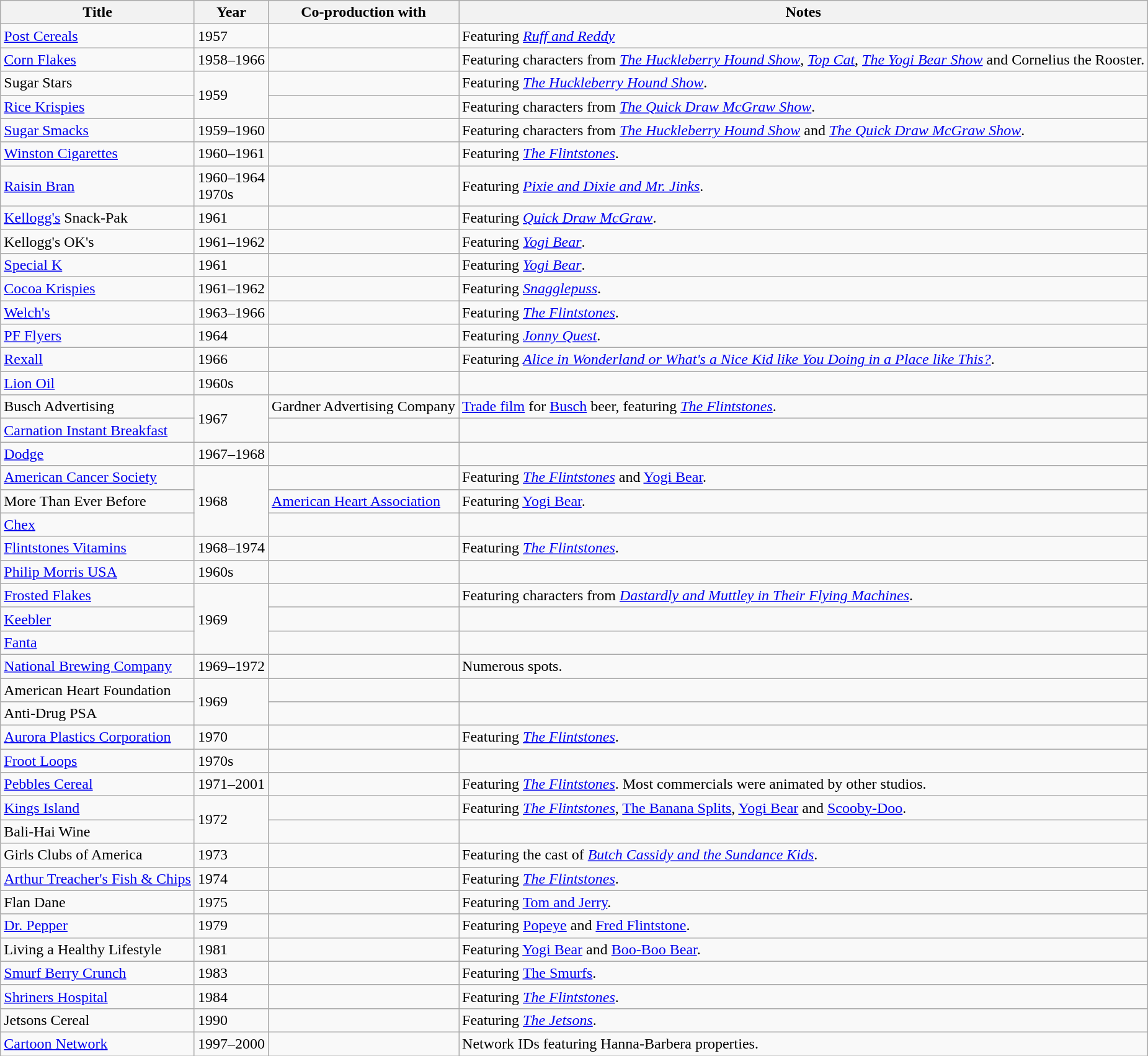<table class="wikitable sortable">
<tr>
<th><strong>Title</strong></th>
<th><strong>Year</strong></th>
<th><strong>Co-production with</strong></th>
<th><strong>Notes</strong></th>
</tr>
<tr>
<td><a href='#'>Post Cereals</a></td>
<td>1957</td>
<td></td>
<td>Featuring <em><a href='#'>Ruff and Reddy</a></em></td>
</tr>
<tr>
<td><a href='#'>Corn Flakes</a></td>
<td>1958–1966</td>
<td></td>
<td>Featuring characters from <em><a href='#'>The Huckleberry Hound Show</a></em>, <em><a href='#'>Top Cat</a></em>, <em><a href='#'>The Yogi Bear Show</a></em> and Cornelius the Rooster.</td>
</tr>
<tr>
<td>Sugar Stars</td>
<td rowspan="2">1959</td>
<td></td>
<td>Featuring <em><a href='#'>The Huckleberry Hound Show</a></em>.</td>
</tr>
<tr>
<td><a href='#'>Rice Krispies</a></td>
<td></td>
<td>Featuring characters from <em><a href='#'>The Quick Draw McGraw Show</a></em>.</td>
</tr>
<tr>
<td><a href='#'>Sugar Smacks</a></td>
<td>1959–1960</td>
<td></td>
<td>Featuring characters from <em><a href='#'>The Huckleberry Hound Show</a></em> and <em><a href='#'>The Quick Draw McGraw Show</a></em>.</td>
</tr>
<tr>
<td><a href='#'>Winston Cigarettes</a></td>
<td>1960–1961</td>
<td></td>
<td>Featuring <em><a href='#'>The Flintstones</a></em>.</td>
</tr>
<tr>
<td><a href='#'>Raisin Bran</a></td>
<td>1960–1964<br>1970s</td>
<td></td>
<td>Featuring <em><a href='#'>Pixie and Dixie and Mr. Jinks</a></em>.</td>
</tr>
<tr>
<td><a href='#'>Kellogg's</a> Snack-Pak</td>
<td>1961</td>
<td></td>
<td>Featuring <em><a href='#'>Quick Draw McGraw</a></em>.</td>
</tr>
<tr>
<td>Kellogg's OK's</td>
<td>1961–1962</td>
<td></td>
<td>Featuring <em><a href='#'>Yogi Bear</a></em>.</td>
</tr>
<tr>
<td><a href='#'>Special K</a></td>
<td>1961</td>
<td></td>
<td>Featuring <em><a href='#'>Yogi Bear</a></em>.</td>
</tr>
<tr>
<td><a href='#'>Cocoa Krispies</a></td>
<td>1961–1962</td>
<td></td>
<td>Featuring <em><a href='#'>Snagglepuss</a></em>.</td>
</tr>
<tr>
<td><a href='#'>Welch's</a></td>
<td>1963–1966</td>
<td></td>
<td>Featuring <em><a href='#'>The Flintstones</a></em>.</td>
</tr>
<tr>
<td><a href='#'>PF Flyers</a></td>
<td>1964</td>
<td></td>
<td>Featuring <em><a href='#'>Jonny Quest</a></em>.</td>
</tr>
<tr>
<td><a href='#'>Rexall</a></td>
<td>1966</td>
<td></td>
<td>Featuring <em><a href='#'>Alice in Wonderland or What's a Nice Kid like You Doing in a Place like This?</a></em>.</td>
</tr>
<tr>
<td><a href='#'>Lion Oil</a></td>
<td>1960s</td>
<td></td>
<td></td>
</tr>
<tr>
<td>Busch Advertising</td>
<td rowspan="2">1967</td>
<td>Gardner Advertising Company</td>
<td><a href='#'>Trade film</a> for <a href='#'>Busch</a> beer, featuring <em><a href='#'>The Flintstones</a></em>.</td>
</tr>
<tr>
<td><a href='#'>Carnation Instant Breakfast</a></td>
<td></td>
<td></td>
</tr>
<tr>
<td><a href='#'>Dodge</a></td>
<td>1967–1968</td>
<td></td>
<td></td>
</tr>
<tr>
<td><a href='#'>American Cancer Society</a></td>
<td rowspan="3">1968</td>
<td></td>
<td>Featuring <em><a href='#'>The Flintstones</a></em> and <a href='#'>Yogi Bear</a>.</td>
</tr>
<tr>
<td>More Than Ever Before</td>
<td><a href='#'>American Heart Association</a></td>
<td>Featuring <a href='#'>Yogi Bear</a>.</td>
</tr>
<tr>
<td><a href='#'>Chex</a></td>
<td></td>
<td></td>
</tr>
<tr>
<td><a href='#'>Flintstones Vitamins</a></td>
<td>1968–1974</td>
<td></td>
<td>Featuring <em><a href='#'>The Flintstones</a></em>.</td>
</tr>
<tr>
<td><a href='#'>Philip Morris USA</a></td>
<td>1960s</td>
<td></td>
<td></td>
</tr>
<tr>
<td><a href='#'>Frosted Flakes</a></td>
<td rowspan="3">1969</td>
<td></td>
<td>Featuring characters from <em><a href='#'>Dastardly and Muttley in Their Flying Machines</a></em>.</td>
</tr>
<tr>
<td><a href='#'>Keebler</a></td>
<td></td>
<td></td>
</tr>
<tr>
<td><a href='#'>Fanta</a></td>
<td></td>
<td></td>
</tr>
<tr>
<td><a href='#'>National Brewing Company</a></td>
<td>1969–1972</td>
<td></td>
<td>Numerous spots.</td>
</tr>
<tr>
<td>American Heart Foundation</td>
<td rowspan="2">1969</td>
<td></td>
<td></td>
</tr>
<tr>
<td>Anti-Drug PSA</td>
<td></td>
<td></td>
</tr>
<tr>
<td><a href='#'>Aurora Plastics Corporation</a></td>
<td>1970</td>
<td></td>
<td>Featuring <em><a href='#'>The Flintstones</a></em>.</td>
</tr>
<tr>
<td><a href='#'>Froot Loops</a></td>
<td>1970s</td>
<td></td>
<td></td>
</tr>
<tr>
<td><a href='#'>Pebbles Cereal</a></td>
<td>1971–2001</td>
<td></td>
<td>Featuring <em><a href='#'>The Flintstones</a></em>. Most commercials were animated by other studios.</td>
</tr>
<tr>
<td><a href='#'>Kings Island</a></td>
<td rowspan="2">1972</td>
<td></td>
<td>Featuring <em><a href='#'>The Flintstones</a></em>, <a href='#'>The Banana Splits</a>, <a href='#'>Yogi Bear</a> and <a href='#'>Scooby-Doo</a>.</td>
</tr>
<tr>
<td>Bali-Hai Wine</td>
<td></td>
<td></td>
</tr>
<tr>
<td>Girls Clubs of America</td>
<td>1973</td>
<td></td>
<td>Featuring the cast of <em><a href='#'>Butch Cassidy and the Sundance Kids</a></em>.</td>
</tr>
<tr>
<td><a href='#'>Arthur Treacher's Fish & Chips</a></td>
<td>1974</td>
<td></td>
<td>Featuring <em><a href='#'>The Flintstones</a></em>.</td>
</tr>
<tr>
<td>Flan Dane</td>
<td>1975</td>
<td></td>
<td>Featuring <a href='#'>Tom and Jerry</a>.</td>
</tr>
<tr>
<td><a href='#'>Dr. Pepper</a></td>
<td>1979</td>
<td></td>
<td>Featuring <a href='#'>Popeye</a> and <a href='#'>Fred Flintstone</a>.</td>
</tr>
<tr>
<td>Living a Healthy Lifestyle</td>
<td>1981</td>
<td></td>
<td>Featuring <a href='#'>Yogi Bear</a> and <a href='#'>Boo-Boo Bear</a>.</td>
</tr>
<tr>
<td><a href='#'>Smurf Berry Crunch</a></td>
<td>1983</td>
<td></td>
<td>Featuring <a href='#'>The Smurfs</a>.</td>
</tr>
<tr>
<td><a href='#'>Shriners Hospital</a></td>
<td>1984</td>
<td></td>
<td>Featuring <em><a href='#'>The Flintstones</a></em>.</td>
</tr>
<tr>
<td>Jetsons Cereal</td>
<td>1990</td>
<td></td>
<td>Featuring <em><a href='#'>The Jetsons</a></em>.</td>
</tr>
<tr>
<td><a href='#'>Cartoon Network</a></td>
<td>1997–2000</td>
<td></td>
<td>Network IDs featuring Hanna-Barbera properties.</td>
</tr>
</table>
